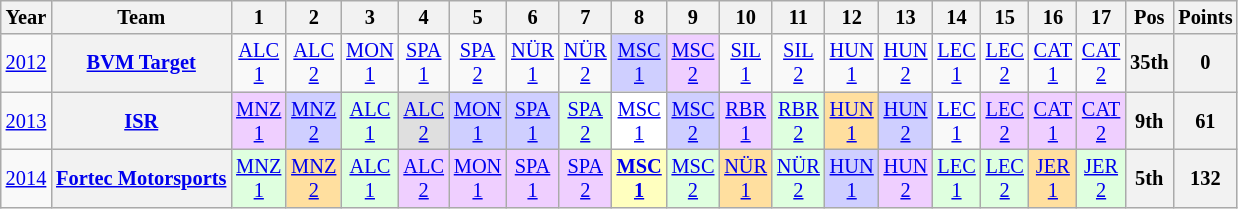<table class="wikitable" style="text-align:center; font-size:85%">
<tr>
<th>Year</th>
<th>Team</th>
<th>1</th>
<th>2</th>
<th>3</th>
<th>4</th>
<th>5</th>
<th>6</th>
<th>7</th>
<th>8</th>
<th>9</th>
<th>10</th>
<th>11</th>
<th>12</th>
<th>13</th>
<th>14</th>
<th>15</th>
<th>16</th>
<th>17</th>
<th>Pos</th>
<th>Points</th>
</tr>
<tr>
<td><a href='#'>2012</a></td>
<th nowrap><a href='#'>BVM Target</a></th>
<td><a href='#'>ALC<br>1</a></td>
<td><a href='#'>ALC<br>2</a></td>
<td><a href='#'>MON<br>1</a></td>
<td><a href='#'>SPA<br>1</a></td>
<td><a href='#'>SPA<br>2</a></td>
<td><a href='#'>NÜR<br>1</a></td>
<td><a href='#'>NÜR<br>2</a></td>
<td style="background:#CFCFFF;"><a href='#'>MSC<br>1</a><br></td>
<td style="background:#EFCFFF;"><a href='#'>MSC<br>2</a><br></td>
<td><a href='#'>SIL<br>1</a></td>
<td><a href='#'>SIL<br>2</a></td>
<td><a href='#'>HUN<br>1</a></td>
<td><a href='#'>HUN<br>2</a></td>
<td><a href='#'>LEC<br>1</a></td>
<td><a href='#'>LEC<br>2</a></td>
<td><a href='#'>CAT<br>1</a></td>
<td><a href='#'>CAT<br>2</a></td>
<th>35th</th>
<th>0</th>
</tr>
<tr>
<td><a href='#'>2013</a></td>
<th nowrap><a href='#'>ISR</a></th>
<td style="background:#EFCFFF;"><a href='#'>MNZ<br>1</a><br></td>
<td style="background:#CFCFFF;"><a href='#'>MNZ<br>2</a><br></td>
<td style="background:#DFFFDF;"><a href='#'>ALC<br>1</a><br></td>
<td style="background:#DFDFDF;"><a href='#'>ALC<br>2</a><br></td>
<td style="background:#CFCFFF;"><a href='#'>MON<br>1</a><br></td>
<td style="background:#CFCFFF;"><a href='#'>SPA<br>1</a><br></td>
<td style="background:#DFFFDF;"><a href='#'>SPA<br>2</a><br></td>
<td style="background:#FFFFFF;"><a href='#'>MSC<br>1</a><br></td>
<td style="background:#CFCFFF;"><a href='#'>MSC<br>2</a><br></td>
<td style="background:#EFCFFF;"><a href='#'>RBR<br>1</a><br></td>
<td style="background:#DFFFDF;"><a href='#'>RBR<br>2</a><br></td>
<td style="background:#FFDF9F;"><a href='#'>HUN<br>1</a><br></td>
<td style="background:#CFCFFF;"><a href='#'>HUN<br>2</a><br></td>
<td><a href='#'>LEC<br>1</a><br></td>
<td style="background:#EFCFFF;"><a href='#'>LEC<br>2</a><br></td>
<td style="background:#EFCFFF;"><a href='#'>CAT<br>1</a><br></td>
<td style="background:#EFCFFF;"><a href='#'>CAT<br>2</a><br></td>
<th>9th</th>
<th>61</th>
</tr>
<tr>
<td><a href='#'>2014</a></td>
<th nowrap><a href='#'>Fortec Motorsports</a></th>
<td style="background:#DFFFDF;"><a href='#'>MNZ<br>1</a><br></td>
<td style="background:#FFDF9F;"><a href='#'>MNZ<br>2</a><br></td>
<td style="background:#DFFFDF;"><a href='#'>ALC<br>1</a><br></td>
<td style="background:#EFCFFF;"><a href='#'>ALC<br>2</a><br></td>
<td style="background:#EFCFFF;"><a href='#'>MON<br>1</a><br></td>
<td style="background:#EFCFFF;"><a href='#'>SPA<br>1</a><br></td>
<td style="background:#EFCFFF;"><a href='#'>SPA<br>2</a><br></td>
<td style="background:#FFFFBF;"><strong><a href='#'>MSC<br>1</a></strong><br></td>
<td style="background:#DFFFDF;"><a href='#'>MSC<br>2</a><br></td>
<td style="background:#FFDF9F;"><a href='#'>NÜR<br>1</a><br></td>
<td style="background:#DFFFDF;"><a href='#'>NÜR<br>2</a><br></td>
<td style="background:#CFCFFF;"><a href='#'>HUN<br>1</a><br></td>
<td style="background:#EFCFFF;"><a href='#'>HUN<br>2</a><br></td>
<td style="background:#DFFFDF;"><a href='#'>LEC<br>1</a><br></td>
<td style="background:#DFFFDF;"><a href='#'>LEC<br>2</a><br></td>
<td style="background:#FFDF9F;"><a href='#'>JER<br>1</a><br></td>
<td style="background:#DFFFDF;"><a href='#'>JER<br>2</a><br></td>
<th>5th</th>
<th>132</th>
</tr>
</table>
